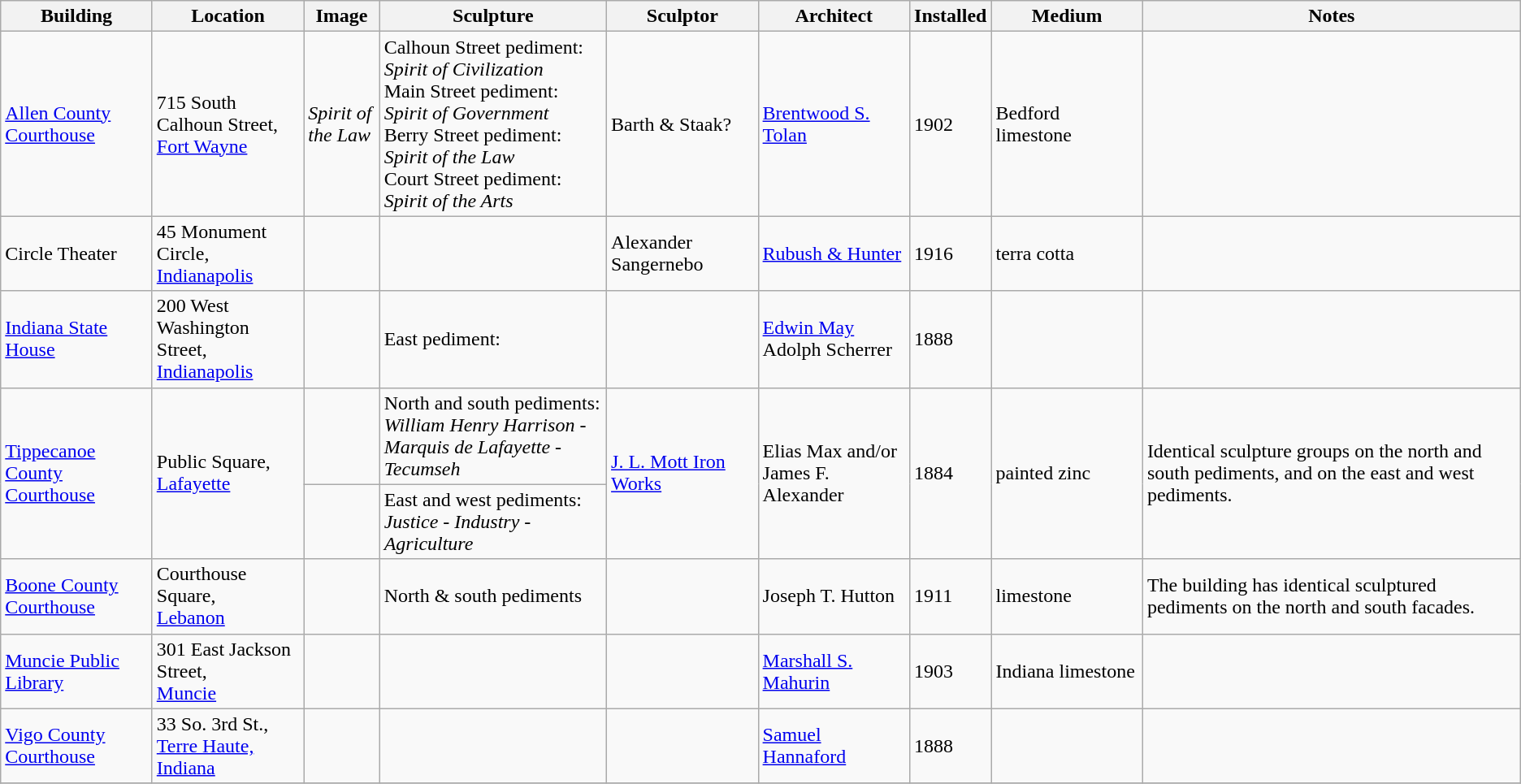<table class="wikitable sortable">
<tr>
<th width="10%">Building</th>
<th width="10%">Location</th>
<th width="5%">Image</th>
<th width="15%">Sculpture</th>
<th width="10%">Sculptor</th>
<th width="10%">Architect</th>
<th width="5%">Installed</th>
<th width="10%">Medium</th>
<th width="25%">Notes</th>
</tr>
<tr>
<td><a href='#'>Allen County Courthouse</a></td>
<td>715 South Calhoun Street,<br><a href='#'>Fort Wayne</a><br></td>
<td><em>Spirit of the Law</em></td>
<td>Calhoun Street pediment: <em>Spirit of Civilization</em><br>Main Street pediment: <em>Spirit of Government</em><br>Berry Street pediment: <em>Spirit of the Law</em><br>Court Street pediment: <em>Spirit of the Arts</em></td>
<td>Barth & Staak?</td>
<td><a href='#'>Brentwood S. Tolan</a></td>
<td>1902</td>
<td>Bedford limestone</td>
<td></td>
</tr>
<tr>
<td>Circle Theater</td>
<td>45 Monument Circle,<br><a href='#'>Indianapolis</a></td>
<td></td>
<td></td>
<td>Alexander Sangernebo</td>
<td><a href='#'>Rubush & Hunter</a></td>
<td>1916</td>
<td>terra cotta</td>
<td></td>
</tr>
<tr>
<td><a href='#'>Indiana State House</a></td>
<td>200 West Washington Street,<br><a href='#'>Indianapolis</a></td>
<td></td>
<td>East pediment:</td>
<td></td>
<td><a href='#'>Edwin May</a><br>Adolph Scherrer</td>
<td>1888</td>
<td></td>
<td></td>
</tr>
<tr>
<td rowspan="2"><a href='#'>Tippecanoe County Courthouse</a></td>
<td rowspan="2">Public Square,<br><a href='#'>Lafayette</a></td>
<td></td>
<td>North and south pediments: <em>William Henry Harrison - Marquis de Lafayette - Tecumseh</em></td>
<td rowspan="2"><a href='#'>J. L. Mott Iron Works</a></td>
<td rowspan="2">Elias Max and/or<br>James F. Alexander</td>
<td rowspan="2">1884</td>
<td rowspan="2">painted zinc</td>
<td rowspan="2">Identical sculpture groups on the north and south pediments, and on the east and west pediments.</td>
</tr>
<tr>
<td></td>
<td>East and west pediments: <em>Justice - Industry - Agriculture</em></td>
</tr>
<tr>
<td><a href='#'>Boone County Courthouse</a></td>
<td>Courthouse Square,<br><a href='#'>Lebanon</a></td>
<td></td>
<td>North & south pediments</td>
<td></td>
<td>Joseph T. Hutton</td>
<td>1911</td>
<td>limestone</td>
<td>The building has identical sculptured pediments on the north and south facades.</td>
</tr>
<tr>
<td><a href='#'>Muncie Public Library</a></td>
<td>301 East Jackson Street,<br><a href='#'>Muncie</a></td>
<td></td>
<td></td>
<td></td>
<td><a href='#'>Marshall S. Mahurin</a></td>
<td>1903</td>
<td>Indiana limestone</td>
<td></td>
</tr>
<tr>
<td><a href='#'>Vigo County Courthouse</a></td>
<td>33 So. 3rd St.,<br><a href='#'>Terre Haute, Indiana</a><br></td>
<td></td>
<td></td>
<td></td>
<td><a href='#'>Samuel Hannaford</a></td>
<td>1888</td>
<td></td>
<td></td>
</tr>
<tr>
</tr>
</table>
